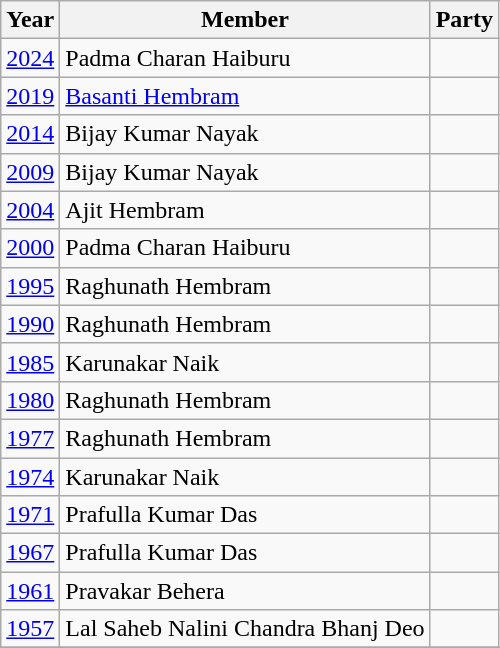<table class="wikitable sortable">
<tr>
<th>Year</th>
<th>Member</th>
<th colspan=2>Party</th>
</tr>
<tr>
<td><a href='#'>2024</a></td>
<td>Padma Charan Haiburu</td>
<td></td>
</tr>
<tr>
<td><a href='#'>2019</a></td>
<td><a href='#'>Basanti Hembram</a></td>
<td></td>
</tr>
<tr>
<td><a href='#'>2014</a></td>
<td>Bijay Kumar Nayak</td>
<td></td>
</tr>
<tr>
<td><a href='#'>2009</a></td>
<td>Bijay Kumar Nayak</td>
<td></td>
</tr>
<tr>
<td><a href='#'>2004</a></td>
<td>Ajit Hembram</td>
<td></td>
</tr>
<tr>
<td><a href='#'>2000</a></td>
<td>Padma Charan Haiburu</td>
<td></td>
</tr>
<tr>
<td><a href='#'>1995</a></td>
<td>Raghunath Hembram</td>
<td></td>
</tr>
<tr>
<td><a href='#'>1990</a></td>
<td>Raghunath Hembram</td>
<td></td>
</tr>
<tr>
<td><a href='#'>1985</a></td>
<td>Karunakar Naik</td>
<td></td>
</tr>
<tr>
<td><a href='#'>1980</a></td>
<td>Raghunath Hembram</td>
<td></td>
</tr>
<tr>
<td><a href='#'>1977</a></td>
<td>Raghunath Hembram</td>
<td></td>
</tr>
<tr>
<td><a href='#'>1974</a></td>
<td>Karunakar Naik</td>
<td></td>
</tr>
<tr>
<td><a href='#'>1971</a></td>
<td>Prafulla Kumar Das</td>
<td></td>
</tr>
<tr>
<td><a href='#'>1967</a></td>
<td>Prafulla Kumar Das</td>
<td></td>
</tr>
<tr>
<td><a href='#'>1961</a></td>
<td>Pravakar Behera</td>
<td></td>
</tr>
<tr>
<td><a href='#'>1957</a></td>
<td>Lal Saheb Nalini Chandra Bhanj Deo</td>
<td></td>
</tr>
<tr>
</tr>
</table>
